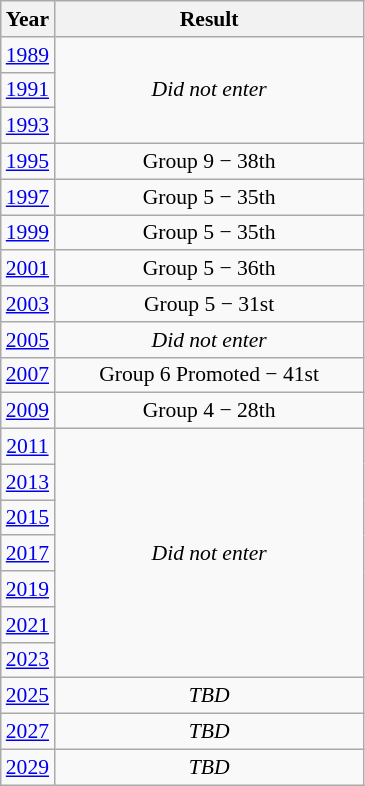<table class="wikitable" style="text-align: center; font-size:90%">
<tr>
<th>Year</th>
<th style="width:200px">Result</th>
</tr>
<tr>
<td> <a href='#'>1989</a></td>
<td rowspan="3"><em>Did not enter</em></td>
</tr>
<tr>
<td> <a href='#'>1991</a></td>
</tr>
<tr>
<td> <a href='#'>1993</a></td>
</tr>
<tr>
<td> <a href='#'>1995</a></td>
<td>Group 9 − 38th</td>
</tr>
<tr>
<td> <a href='#'>1997</a></td>
<td>Group 5 − 35th</td>
</tr>
<tr>
<td> <a href='#'>1999</a></td>
<td>Group 5 − 35th</td>
</tr>
<tr>
<td> <a href='#'>2001</a></td>
<td>Group 5 − 36th</td>
</tr>
<tr>
<td> <a href='#'>2003</a></td>
<td>Group 5 − 31st</td>
</tr>
<tr>
<td> <a href='#'>2005</a></td>
<td><em>Did not enter</em></td>
</tr>
<tr>
<td> <a href='#'>2007</a></td>
<td>Group 6 Promoted − 41st</td>
</tr>
<tr>
<td> <a href='#'>2009</a></td>
<td>Group 4 − 28th</td>
</tr>
<tr>
<td> <a href='#'>2011</a></td>
<td rowspan="7"><em>Did not enter</em></td>
</tr>
<tr>
<td> <a href='#'>2013</a></td>
</tr>
<tr>
<td> <a href='#'>2015</a></td>
</tr>
<tr>
<td> <a href='#'>2017</a></td>
</tr>
<tr>
<td> <a href='#'>2019</a></td>
</tr>
<tr>
<td> <a href='#'>2021</a></td>
</tr>
<tr>
<td> <a href='#'>2023</a></td>
</tr>
<tr>
<td> <a href='#'>2025</a></td>
<td><em>TBD</em></td>
</tr>
<tr>
<td> <a href='#'>2027</a></td>
<td><em>TBD</em></td>
</tr>
<tr>
<td> <a href='#'>2029</a></td>
<td><em>TBD</em></td>
</tr>
</table>
